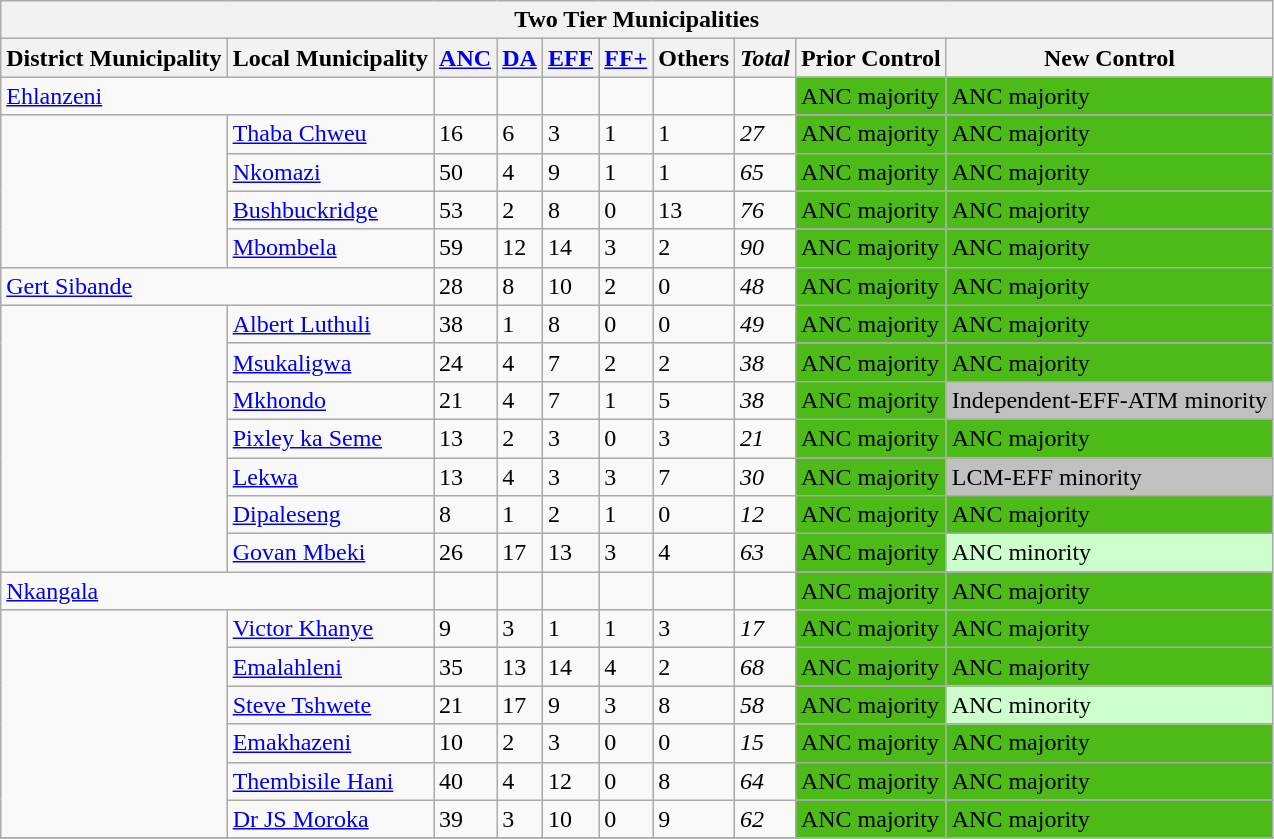<table class="wikitable">
<tr>
<th colspan="10">Two Tier Municipalities</th>
</tr>
<tr>
<th>District Municipality</th>
<th>Local Municipality</th>
<th><a href='#'>ANC</a></th>
<th><a href='#'>DA</a></th>
<th><a href='#'>EFF</a></th>
<th><a href='#'>FF+</a></th>
<th>Others</th>
<th><em>Total</em></th>
<th>Prior Control</th>
<th>New Control</th>
</tr>
<tr>
<td colspan="2"><a href='#'>Ehlanzeni</a></td>
<td></td>
<td></td>
<td></td>
<td></td>
<td></td>
<td></td>
<td style="background:#4CBB17">ANC majority</td>
<td style="background:#4CBB17">ANC majority</td>
</tr>
<tr>
<td rowspan="4"></td>
<td><a href='#'>Thaba Chweu</a></td>
<td>16</td>
<td>6</td>
<td>3</td>
<td>1</td>
<td>1</td>
<td><em>27</em></td>
<td style="background:#4CBB17">ANC majority</td>
<td style="background:#4CBB17">ANC majority</td>
</tr>
<tr>
<td><a href='#'>Nkomazi</a></td>
<td>50</td>
<td>4</td>
<td>9</td>
<td>1</td>
<td>1</td>
<td><em>65</em></td>
<td style="background:#4CBB17">ANC majority</td>
<td style="background:#4CBB17">ANC majority</td>
</tr>
<tr>
<td><a href='#'>Bushbuckridge</a></td>
<td>53</td>
<td>2</td>
<td>8</td>
<td>0</td>
<td>13</td>
<td><em>76</em></td>
<td style="background:#4CBB17">ANC majority</td>
<td style="background:#4CBB17">ANC majority</td>
</tr>
<tr>
<td><a href='#'>Mbombela</a></td>
<td>59</td>
<td>12</td>
<td>14</td>
<td>3</td>
<td>2</td>
<td><em>90</em></td>
<td style="background:#4CBB17">ANC majority</td>
<td style="background:#4CBB17">ANC majority</td>
</tr>
<tr>
<td colspan="2"><a href='#'>Gert Sibande</a></td>
<td>28</td>
<td>8</td>
<td>10</td>
<td>2</td>
<td>0</td>
<td><em>48</em></td>
<td style="background:#4CBB17">ANC majority</td>
<td style="background:#4CBB17">ANC majority</td>
</tr>
<tr>
<td rowspan="7"></td>
<td><a href='#'>Albert Luthuli</a></td>
<td>38</td>
<td>1</td>
<td>8</td>
<td>0</td>
<td>0</td>
<td><em>49</em></td>
<td style="background:#4CBB17">ANC majority</td>
<td style="background:#4CBB17">ANC majority</td>
</tr>
<tr>
<td><a href='#'>Msukaligwa</a></td>
<td>24</td>
<td>4</td>
<td>7</td>
<td>2</td>
<td>2</td>
<td><em>38</em></td>
<td style="background:#4CBB17">ANC majority</td>
<td style="background:#4CBB17">ANC majority</td>
</tr>
<tr>
<td><a href='#'>Mkhondo</a></td>
<td>21</td>
<td>4</td>
<td>7</td>
<td>1</td>
<td>5</td>
<td><em>38</em></td>
<td style="background:#4CBB17">ANC majority</td>
<td style="background:silver;">Independent-EFF-ATM minority</td>
</tr>
<tr>
<td><a href='#'>Pixley ka Seme</a></td>
<td>13</td>
<td>2</td>
<td>3</td>
<td>0</td>
<td>3</td>
<td><em>21</em></td>
<td style="background:#4CBB17">ANC majority</td>
<td style="background:#4CBB17">ANC majority</td>
</tr>
<tr>
<td><a href='#'>Lekwa</a></td>
<td>13</td>
<td>4</td>
<td>3</td>
<td>3</td>
<td>7</td>
<td><em>30</em></td>
<td style="background:#4CBB17">ANC majority</td>
<td style="background:silver;">LCM-EFF minority</td>
</tr>
<tr>
<td><a href='#'>Dipaleseng</a></td>
<td>8</td>
<td>1</td>
<td>2</td>
<td>1</td>
<td>0</td>
<td><em>12</em></td>
<td style="background:#4CBB17">ANC majority</td>
<td style="background:#4CBB17">ANC majority</td>
</tr>
<tr>
<td><a href='#'>Govan Mbeki</a></td>
<td>26</td>
<td>17</td>
<td>13</td>
<td>3</td>
<td>4</td>
<td><em>63</em></td>
<td style="background:#4CBB17">ANC majority</td>
<td style="background:#cfc;">ANC minority</td>
</tr>
<tr>
<td colspan="2"><a href='#'>Nkangala</a></td>
<td></td>
<td></td>
<td></td>
<td></td>
<td></td>
<td></td>
<td style="background:#4CBB17">ANC majority</td>
<td style="background:#4CBB17">ANC majority</td>
</tr>
<tr>
<td rowspan="6"></td>
<td><a href='#'>Victor Khanye</a></td>
<td>9</td>
<td>3</td>
<td>1</td>
<td>1</td>
<td>3</td>
<td><em>17</em></td>
<td style="background:#4CBB17">ANC majority</td>
<td style="background:#4CBB17">ANC majority</td>
</tr>
<tr>
<td><a href='#'>Emalahleni</a></td>
<td>35</td>
<td>13</td>
<td>14</td>
<td>4</td>
<td>2</td>
<td><em>68</em></td>
<td style="background:#4CBB17">ANC majority</td>
<td style="background:#4CBB17">ANC majority</td>
</tr>
<tr>
<td><a href='#'>Steve Tshwete</a></td>
<td>21</td>
<td>17</td>
<td>9</td>
<td>3</td>
<td>8</td>
<td><em>58</em></td>
<td style="background:#4CBB17">ANC majority</td>
<td style="background:#cfc;">ANC minority</td>
</tr>
<tr>
<td><a href='#'>Emakhazeni</a></td>
<td>10</td>
<td>2</td>
<td>3</td>
<td>0</td>
<td>0</td>
<td><em>15</em></td>
<td style="background:#4CBB17">ANC majority</td>
<td style="background:#4CBB17">ANC majority</td>
</tr>
<tr>
<td><a href='#'>Thembisile Hani</a></td>
<td>40</td>
<td>4</td>
<td>12</td>
<td>0</td>
<td>8</td>
<td><em>64</em></td>
<td style="background:#4CBB17">ANC majority</td>
<td style="background:#4CBB17">ANC majority</td>
</tr>
<tr>
<td><a href='#'>Dr JS Moroka</a></td>
<td>39</td>
<td>3</td>
<td>10</td>
<td>0</td>
<td>9</td>
<td><em>62</em></td>
<td style="background:#4CBB17">ANC majority</td>
<td style="background:#4CBB17">ANC majority</td>
</tr>
<tr>
</tr>
</table>
